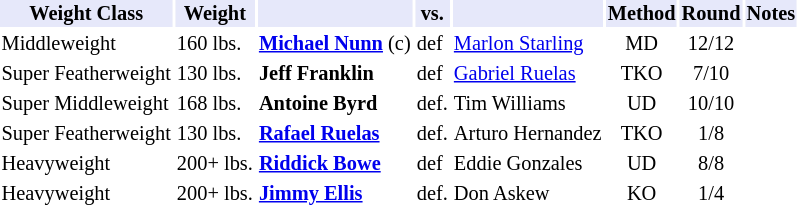<table class="toccolours" style="font-size: 85%;">
<tr>
<th style="background:#e6e8fa; color:#000; text-align:center;">Weight Class</th>
<th style="background:#e6e8fa; color:#000; text-align:center;">Weight</th>
<th style="background:#e6e8fa; color:#000; text-align:center;"></th>
<th style="background:#e6e8fa; color:#000; text-align:center;">vs.</th>
<th style="background:#e6e8fa; color:#000; text-align:center;"></th>
<th style="background:#e6e8fa; color:#000; text-align:center;">Method</th>
<th style="background:#e6e8fa; color:#000; text-align:center;">Round</th>
<th style="background:#e6e8fa; color:#000; text-align:center;">Notes</th>
</tr>
<tr>
<td>Middleweight</td>
<td>160 lbs.</td>
<td><strong><a href='#'>Michael Nunn</a></strong> (c)</td>
<td>def</td>
<td><a href='#'>Marlon Starling</a></td>
<td align=center>MD</td>
<td align=center>12/12</td>
<td></td>
</tr>
<tr>
<td>Super Featherweight</td>
<td>130 lbs.</td>
<td><strong>Jeff Franklin</strong></td>
<td>def</td>
<td><a href='#'>Gabriel Ruelas</a></td>
<td align=center>TKO</td>
<td align=center>7/10</td>
</tr>
<tr>
<td>Super Middleweight</td>
<td>168 lbs.</td>
<td><strong>Antoine Byrd</strong></td>
<td>def.</td>
<td>Tim Williams</td>
<td align=center>UD</td>
<td align=center>10/10</td>
</tr>
<tr>
<td>Super Featherweight</td>
<td>130 lbs.</td>
<td><strong><a href='#'>Rafael Ruelas</a></strong></td>
<td>def.</td>
<td>Arturo Hernandez</td>
<td align=center>TKO</td>
<td align=center>1/8</td>
</tr>
<tr>
<td>Heavyweight</td>
<td>200+ lbs.</td>
<td><strong><a href='#'>Riddick Bowe</a></strong></td>
<td>def</td>
<td>Eddie Gonzales</td>
<td align=center>UD</td>
<td align=center>8/8</td>
</tr>
<tr>
<td>Heavyweight</td>
<td>200+ lbs.</td>
<td><strong><a href='#'>Jimmy Ellis</a></strong></td>
<td>def.</td>
<td>Don Askew</td>
<td align=center>KO</td>
<td align=center>1/4</td>
</tr>
</table>
